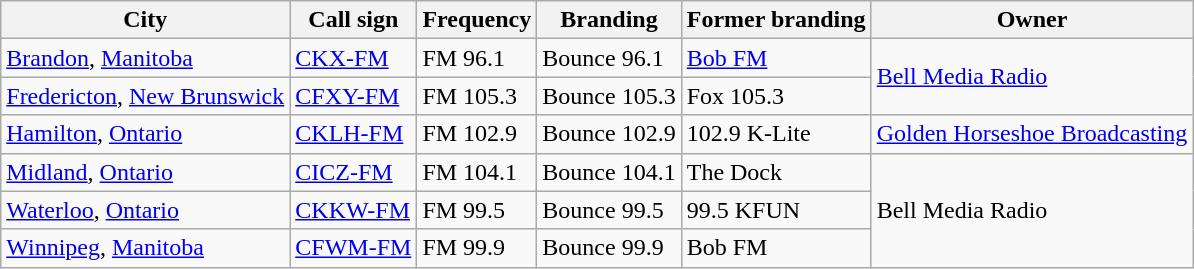<table class="wikitable sortable collapsible" border="1">
<tr>
<th scope="col">City</th>
<th scope="col">Call sign</th>
<th scope="col">Frequency</th>
<th scope="col" class="unsortable">Branding</th>
<th scope="col" class="unsortable">Former branding</th>
<th scope="col" class="unsortable">Owner</th>
</tr>
<tr>
<td><a href='#'>Brandon</a>, <a href='#'>Manitoba</a></td>
<td><a href='#'>CKX-FM</a></td>
<td>FM 96.1</td>
<td>Bounce 96.1</td>
<td><a href='#'>Bob FM</a></td>
<td rowspan="2"><a href='#'>Bell Media Radio</a></td>
</tr>
<tr>
<td><a href='#'>Fredericton</a>, <a href='#'>New Brunswick</a></td>
<td><a href='#'>CFXY-FM</a></td>
<td>FM 105.3</td>
<td>Bounce 105.3</td>
<td>Fox 105.3</td>
</tr>
<tr>
<td><a href='#'>Hamilton</a>, <a href='#'>Ontario</a></td>
<td><a href='#'>CKLH-FM</a></td>
<td>FM 102.9</td>
<td>Bounce 102.9</td>
<td>102.9 K-Lite</td>
<td><a href='#'>Golden Horseshoe Broadcasting</a></td>
</tr>
<tr>
<td><a href='#'>Midland</a>, <a href='#'>Ontario</a></td>
<td><a href='#'>CICZ-FM</a></td>
<td>FM 104.1</td>
<td>Bounce 104.1</td>
<td>The Dock</td>
<td rowspan="3">Bell Media Radio</td>
</tr>
<tr>
<td><a href='#'>Waterloo</a>, <a href='#'>Ontario</a></td>
<td><a href='#'>CKKW-FM</a></td>
<td>FM 99.5</td>
<td>Bounce 99.5</td>
<td>99.5 KFUN</td>
</tr>
<tr>
<td><a href='#'>Winnipeg</a>, <a href='#'>Manitoba</a></td>
<td><a href='#'>CFWM-FM</a></td>
<td>FM 99.9</td>
<td>Bounce 99.9</td>
<td>Bob FM</td>
</tr>
</table>
